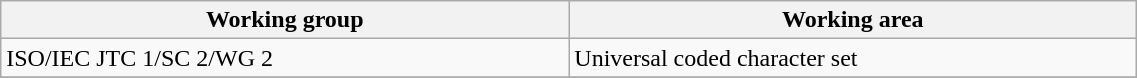<table class="wikitable" width="60%">
<tr>
<th width="30%">Working group</th>
<th width="30%">Working area</th>
</tr>
<tr>
<td>ISO/IEC JTC 1/SC 2/WG 2</td>
<td>Universal coded character set</td>
</tr>
<tr>
</tr>
</table>
